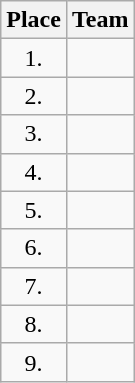<table class="wikitable" style="text-align: center;">
<tr>
<th>Place</th>
<th>Team</th>
</tr>
<tr>
<td>1.</td>
<td style="text-align:left;"></td>
</tr>
<tr>
<td>2.</td>
<td style="text-align:left;"></td>
</tr>
<tr>
<td>3.</td>
<td style="text-align:left;"></td>
</tr>
<tr>
<td>4.</td>
<td style="text-align:left;"></td>
</tr>
<tr>
<td>5.</td>
<td style="text-align:left;"></td>
</tr>
<tr>
<td>6.</td>
<td style="text-align:left;"></td>
</tr>
<tr>
<td>7.</td>
<td style="text-align:left;"></td>
</tr>
<tr>
<td>8.</td>
<td style="text-align:left;"></td>
</tr>
<tr>
<td>9.</td>
<td style="text-align:left;"></td>
</tr>
</table>
